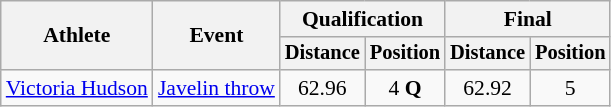<table class=wikitable style=font-size:90%>
<tr>
<th rowspan=2>Athlete</th>
<th rowspan=2>Event</th>
<th colspan=2>Qualification</th>
<th colspan=2>Final</th>
</tr>
<tr style=font-size:95%>
<th>Distance</th>
<th>Position</th>
<th>Distance</th>
<th>Position</th>
</tr>
<tr align=center>
<td align=left><a href='#'>Victoria Hudson</a></td>
<td align=left><a href='#'>Javelin throw</a></td>
<td>62.96</td>
<td>4 <strong>Q</strong></td>
<td>62.92</td>
<td>5</td>
</tr>
</table>
